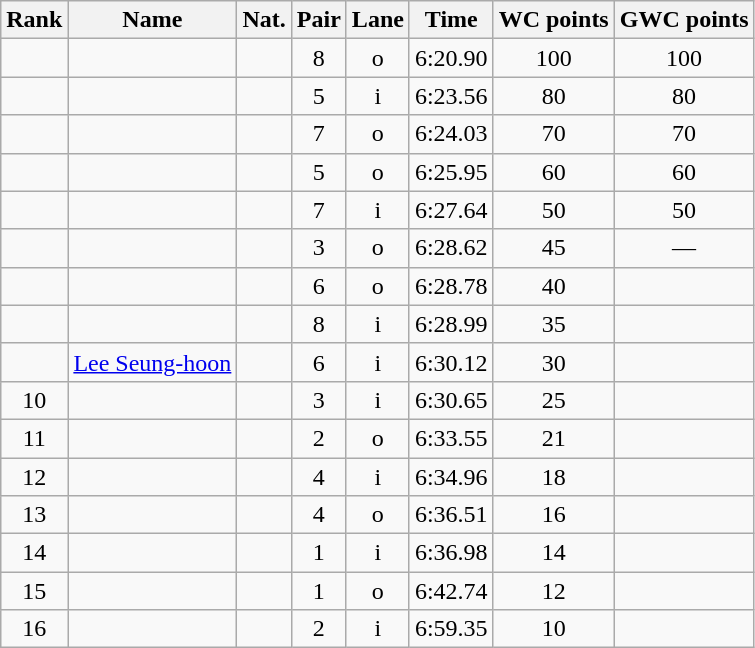<table class="wikitable sortable" style="text-align:center">
<tr>
<th>Rank</th>
<th>Name</th>
<th>Nat.</th>
<th>Pair</th>
<th>Lane</th>
<th>Time</th>
<th>WC points</th>
<th>GWC points</th>
</tr>
<tr>
<td></td>
<td align=left></td>
<td></td>
<td>8</td>
<td>o</td>
<td>6:20.90</td>
<td>100</td>
<td>100</td>
</tr>
<tr>
<td></td>
<td align=left></td>
<td></td>
<td>5</td>
<td>i</td>
<td>6:23.56</td>
<td>80</td>
<td>80</td>
</tr>
<tr>
<td></td>
<td align=left></td>
<td></td>
<td>7</td>
<td>o</td>
<td>6:24.03</td>
<td>70</td>
<td>70</td>
</tr>
<tr>
<td></td>
<td align=left></td>
<td></td>
<td>5</td>
<td>o</td>
<td>6:25.95</td>
<td>60</td>
<td>60</td>
</tr>
<tr>
<td></td>
<td align=left></td>
<td></td>
<td>7</td>
<td>i</td>
<td>6:27.64</td>
<td>50</td>
<td>50</td>
</tr>
<tr>
<td></td>
<td align=left></td>
<td></td>
<td>3</td>
<td>o</td>
<td>6:28.62</td>
<td>45</td>
<td>—</td>
</tr>
<tr>
<td></td>
<td align=left></td>
<td></td>
<td>6</td>
<td>o</td>
<td>6:28.78</td>
<td>40</td>
<td></td>
</tr>
<tr>
<td></td>
<td align=left></td>
<td></td>
<td>8</td>
<td>i</td>
<td>6:28.99</td>
<td>35</td>
<td></td>
</tr>
<tr>
<td></td>
<td align=left><a href='#'>Lee Seung-hoon</a></td>
<td></td>
<td>6</td>
<td>i</td>
<td>6:30.12</td>
<td>30</td>
<td></td>
</tr>
<tr>
<td>10</td>
<td align=left></td>
<td></td>
<td>3</td>
<td>i</td>
<td>6:30.65</td>
<td>25</td>
<td></td>
</tr>
<tr>
<td>11</td>
<td align=left></td>
<td></td>
<td>2</td>
<td>o</td>
<td>6:33.55</td>
<td>21</td>
<td></td>
</tr>
<tr>
<td>12</td>
<td align=left></td>
<td></td>
<td>4</td>
<td>i</td>
<td>6:34.96</td>
<td>18</td>
<td></td>
</tr>
<tr>
<td>13</td>
<td align=left></td>
<td></td>
<td>4</td>
<td>o</td>
<td>6:36.51</td>
<td>16</td>
<td></td>
</tr>
<tr>
<td>14</td>
<td align=left></td>
<td></td>
<td>1</td>
<td>i</td>
<td>6:36.98</td>
<td>14</td>
<td></td>
</tr>
<tr>
<td>15</td>
<td align=left></td>
<td></td>
<td>1</td>
<td>o</td>
<td>6:42.74</td>
<td>12</td>
<td></td>
</tr>
<tr>
<td>16</td>
<td align=left></td>
<td></td>
<td>2</td>
<td>i</td>
<td>6:59.35</td>
<td>10</td>
<td></td>
</tr>
</table>
